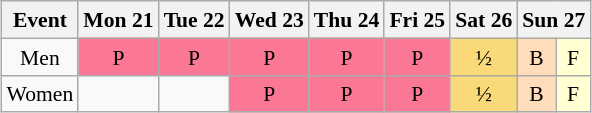<table class="wikitable" style="margin:0.5em auto; font-size:90%; line-height:1.25em; text-align:center">
<tr>
<th>Event</th>
<th>Mon 21</th>
<th>Tue 22</th>
<th>Wed 23</th>
<th>Thu 24</th>
<th>Fri 25</th>
<th>Sat 26</th>
<th colspan=2>Sun 27</th>
</tr>
<tr>
<td>Men</td>
<td bgcolor="#FA7894">P</td>
<td bgcolor="#FA7894">P</td>
<td bgcolor="#FA7894">P</td>
<td bgcolor="#FA7894">P</td>
<td bgcolor="#FA7894">P</td>
<td bgcolor="#FAD978">½</td>
<td bgcolor="#fdb">B</td>
<td bgcolor="#ffffd1">F</td>
</tr>
<tr>
<td>Women</td>
<td></td>
<td></td>
<td bgcolor="#FA7894">P</td>
<td bgcolor="#FA7894">P</td>
<td bgcolor="#FA7894">P</td>
<td bgcolor="#FAD978">½</td>
<td bgcolor="#fdb">B</td>
<td bgcolor="#ffffd1">F</td>
</tr>
</table>
